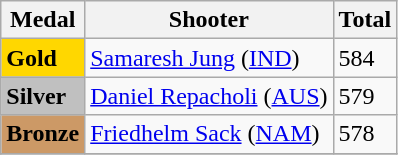<table class="wikitable">
<tr>
<th>Medal</th>
<th>Shooter</th>
<th>Total</th>
</tr>
<tr>
<td rowspan="1" bgcolor="gold"><strong>Gold</strong></td>
<td> <a href='#'>Samaresh Jung</a> (<a href='#'>IND</a>)</td>
<td>584</td>
</tr>
<tr>
<td rowspan="1" bgcolor="silver"><strong>Silver</strong></td>
<td> <a href='#'>Daniel Repacholi</a> (<a href='#'>AUS</a>)</td>
<td>579</td>
</tr>
<tr>
<td rowspan="1" bgcolor="cc9966"><strong>Bronze</strong></td>
<td> <a href='#'>Friedhelm Sack</a> (<a href='#'>NAM</a>)</td>
<td>578</td>
</tr>
<tr>
</tr>
</table>
